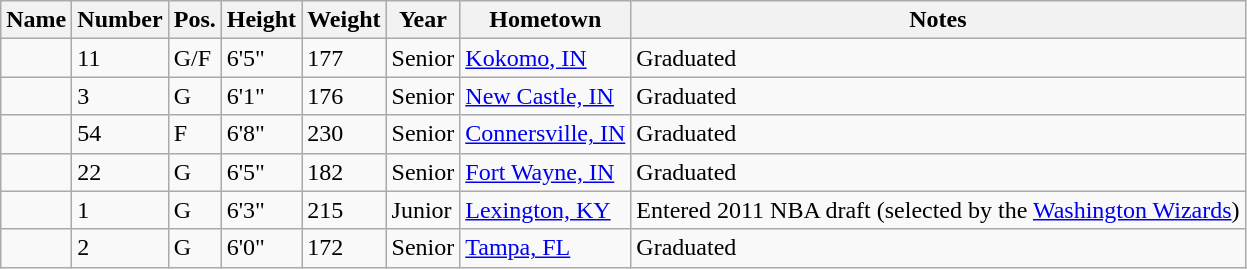<table class="wikitable sortable" border="1">
<tr>
<th>Name</th>
<th>Number</th>
<th>Pos.</th>
<th>Height</th>
<th>Weight</th>
<th>Year</th>
<th>Hometown</th>
<th class="unsortable">Notes</th>
</tr>
<tr>
<td></td>
<td>11</td>
<td>G/F</td>
<td>6'5"</td>
<td>177</td>
<td>Senior</td>
<td><a href='#'>Kokomo, IN</a></td>
<td>Graduated</td>
</tr>
<tr>
<td></td>
<td>3</td>
<td>G</td>
<td>6'1"</td>
<td>176</td>
<td>Senior</td>
<td><a href='#'>New Castle, IN</a></td>
<td>Graduated</td>
</tr>
<tr>
<td></td>
<td>54</td>
<td>F</td>
<td>6'8"</td>
<td>230</td>
<td>Senior</td>
<td><a href='#'>Connersville, IN</a></td>
<td>Graduated</td>
</tr>
<tr>
<td></td>
<td>22</td>
<td>G</td>
<td>6'5"</td>
<td>182</td>
<td>Senior</td>
<td><a href='#'>Fort Wayne, IN</a></td>
<td>Graduated</td>
</tr>
<tr>
<td></td>
<td>1</td>
<td>G</td>
<td>6'3"</td>
<td>215</td>
<td>Junior</td>
<td><a href='#'>Lexington, KY</a></td>
<td>Entered 2011 NBA draft (selected by the <a href='#'>Washington Wizards</a>)</td>
</tr>
<tr>
<td></td>
<td>2</td>
<td>G</td>
<td>6'0"</td>
<td>172</td>
<td>Senior</td>
<td><a href='#'>Tampa, FL</a></td>
<td>Graduated</td>
</tr>
</table>
